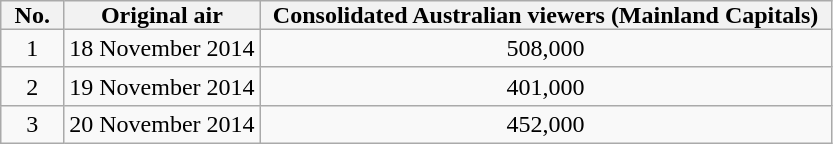<table class="wikitable" style="text-align:center;">
<tr>
<th style="padding:0 8px; width:25px;">No.</th>
<th style="padding:0 8px;">Original air</th>
<th style="padding:0 8px;">Consolidated Australian viewers (Mainland Capitals)</th>
</tr>
<tr>
<td>1</td>
<td>18 November 2014</td>
<td>508,000</td>
</tr>
<tr>
<td>2</td>
<td>19 November 2014</td>
<td>401,000</td>
</tr>
<tr>
<td>3</td>
<td>20 November 2014</td>
<td>452,000</td>
</tr>
</table>
